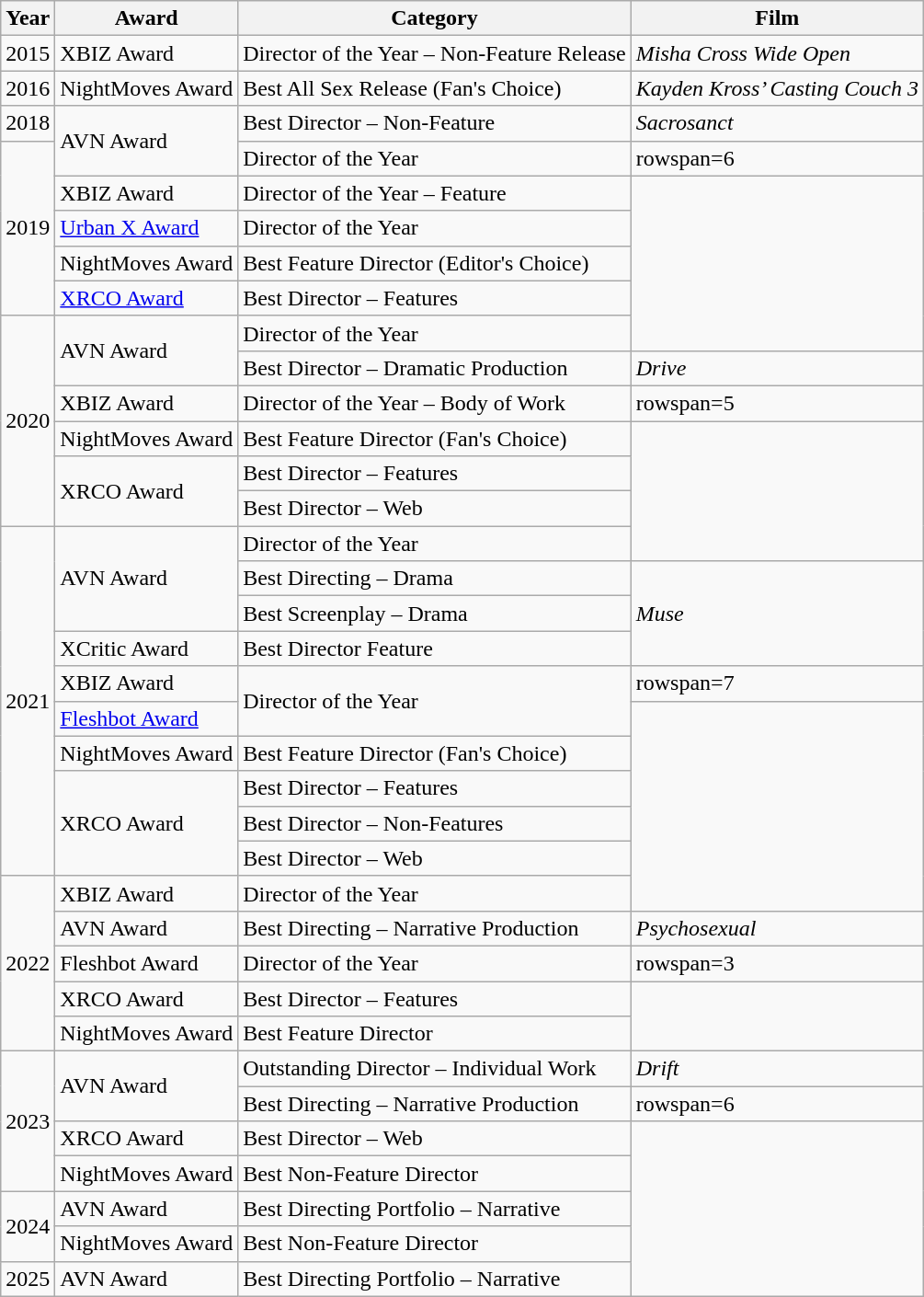<table class="wikitable">
<tr>
<th>Year</th>
<th>Award</th>
<th>Category</th>
<th>Film</th>
</tr>
<tr>
<td>2015</td>
<td>XBIZ Award</td>
<td>Director of the Year – Non-Feature Release</td>
<td><em>Misha Cross Wide Open</em></td>
</tr>
<tr>
<td>2016</td>
<td>NightMoves Award</td>
<td>Best All Sex Release (Fan's Choice)</td>
<td><em>Kayden Kross’ Casting Couch 3</em></td>
</tr>
<tr>
<td>2018</td>
<td rowspan=2>AVN Award</td>
<td>Best Director – Non-Feature</td>
<td><em>Sacrosanct</em></td>
</tr>
<tr>
<td rowspan=5>2019</td>
<td>Director of the Year</td>
<td>rowspan=6 </td>
</tr>
<tr>
<td>XBIZ Award</td>
<td>Director of the Year – Feature</td>
</tr>
<tr>
<td><a href='#'>Urban X Award</a></td>
<td>Director of the Year</td>
</tr>
<tr>
<td>NightMoves Award</td>
<td>Best Feature Director (Editor's Choice)</td>
</tr>
<tr>
<td><a href='#'>XRCO Award</a></td>
<td>Best Director – Features</td>
</tr>
<tr>
<td rowspan=6>2020</td>
<td rowspan=2>AVN Award</td>
<td>Director of the Year</td>
</tr>
<tr>
<td>Best Director – Dramatic Production</td>
<td><em>Drive</em></td>
</tr>
<tr>
<td>XBIZ Award</td>
<td>Director of the Year – Body of Work</td>
<td>rowspan=5 </td>
</tr>
<tr>
<td>NightMoves Award</td>
<td>Best Feature Director (Fan's Choice)</td>
</tr>
<tr>
<td rowspan=2>XRCO Award</td>
<td>Best Director – Features</td>
</tr>
<tr>
<td>Best Director – Web</td>
</tr>
<tr>
<td rowspan=10>2021</td>
<td rowspan=3>AVN Award</td>
<td>Director of the Year</td>
</tr>
<tr>
<td>Best Directing – Drama</td>
<td rowspan=3><em>Muse</em></td>
</tr>
<tr>
<td>Best Screenplay – Drama</td>
</tr>
<tr>
<td>XCritic Award</td>
<td>Best Director Feature</td>
</tr>
<tr>
<td>XBIZ Award</td>
<td rowspan=2>Director of the Year</td>
<td>rowspan=7 </td>
</tr>
<tr>
<td><a href='#'>Fleshbot Award</a></td>
</tr>
<tr>
<td>NightMoves Award</td>
<td>Best Feature Director (Fan's Choice)</td>
</tr>
<tr>
<td rowspan=3>XRCO Award</td>
<td>Best Director – Features</td>
</tr>
<tr>
<td>Best Director – Non-Features</td>
</tr>
<tr>
<td>Best Director – Web</td>
</tr>
<tr>
<td rowspan=5>2022</td>
<td>XBIZ Award</td>
<td>Director of the Year</td>
</tr>
<tr>
<td>AVN Award</td>
<td>Best Directing – Narrative Production</td>
<td><em>Psychosexual</em></td>
</tr>
<tr>
<td>Fleshbot Award</td>
<td>Director of the Year</td>
<td>rowspan=3 </td>
</tr>
<tr>
<td>XRCO Award</td>
<td>Best Director – Features</td>
</tr>
<tr>
<td>NightMoves Award</td>
<td>Best Feature Director</td>
</tr>
<tr>
<td rowspan=4>2023</td>
<td rowspan=2>AVN Award</td>
<td>Outstanding Director – Individual Work</td>
<td><em>Drift</em></td>
</tr>
<tr>
<td>Best Directing – Narrative Production</td>
<td>rowspan=6 </td>
</tr>
<tr>
<td>XRCO Award</td>
<td>Best Director – Web</td>
</tr>
<tr>
<td>NightMoves Award</td>
<td>Best Non-Feature Director</td>
</tr>
<tr>
<td rowspan=2>2024</td>
<td>AVN Award</td>
<td>Best Directing Portfolio – Narrative</td>
</tr>
<tr>
<td>NightMoves Award</td>
<td>Best Non-Feature Director</td>
</tr>
<tr>
<td>2025</td>
<td>AVN Award</td>
<td>Best Directing Portfolio – Narrative</td>
</tr>
</table>
